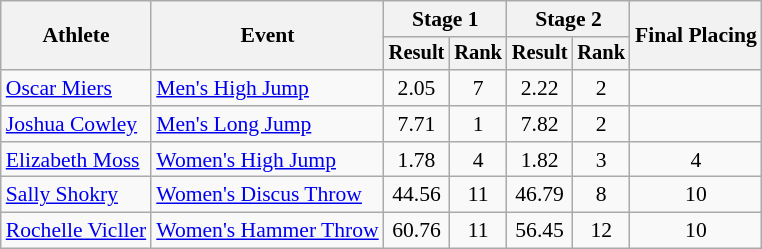<table class="wikitable" style="font-size:90%">
<tr>
<th rowspan=2>Athlete</th>
<th rowspan=2>Event</th>
<th colspan=2>Stage 1</th>
<th colspan=2>Stage 2</th>
<th rowspan=2>Final Placing</th>
</tr>
<tr style="font-size:95%">
<th>Result</th>
<th>Rank</th>
<th>Result</th>
<th>Rank</th>
</tr>
<tr align=center>
<td align=left><a href='#'>Oscar Miers</a></td>
<td align=left><a href='#'>Men's High Jump</a></td>
<td>2.05</td>
<td>7</td>
<td>2.22</td>
<td>2</td>
<td></td>
</tr>
<tr align=center>
<td align=left><a href='#'>Joshua Cowley</a></td>
<td align=left><a href='#'>Men's Long Jump</a></td>
<td>7.71</td>
<td>1</td>
<td>7.82</td>
<td>2</td>
<td></td>
</tr>
<tr align=center>
<td align=left><a href='#'>Elizabeth Moss</a></td>
<td align=left><a href='#'>Women's High Jump</a></td>
<td>1.78</td>
<td>4</td>
<td>1.82</td>
<td>3</td>
<td>4</td>
</tr>
<tr align=center>
<td align=left><a href='#'>Sally Shokry</a></td>
<td align=left><a href='#'>Women's Discus Throw</a></td>
<td>44.56</td>
<td>11</td>
<td>46.79</td>
<td>8</td>
<td>10</td>
</tr>
<tr align=center>
<td align=left><a href='#'>Rochelle Vicller</a></td>
<td align=left><a href='#'>Women's Hammer Throw</a></td>
<td>60.76</td>
<td>11</td>
<td>56.45</td>
<td>12</td>
<td>10</td>
</tr>
</table>
